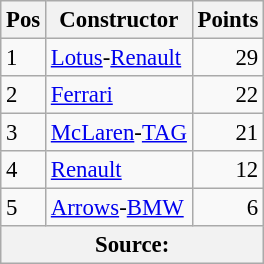<table class="wikitable" style="font-size: 95%;">
<tr>
<th>Pos</th>
<th>Constructor</th>
<th>Points</th>
</tr>
<tr>
<td>1</td>
<td> <a href='#'>Lotus</a>-<a href='#'>Renault</a></td>
<td align="right">29</td>
</tr>
<tr>
<td>2</td>
<td> <a href='#'>Ferrari</a></td>
<td align="right">22</td>
</tr>
<tr>
<td>3</td>
<td> <a href='#'>McLaren</a>-<a href='#'>TAG</a></td>
<td align="right">21</td>
</tr>
<tr>
<td>4</td>
<td> <a href='#'>Renault</a></td>
<td align="right">12</td>
</tr>
<tr>
<td>5</td>
<td> <a href='#'>Arrows</a>-<a href='#'>BMW</a></td>
<td align="right">6</td>
</tr>
<tr>
<th colspan=4>Source: </th>
</tr>
</table>
